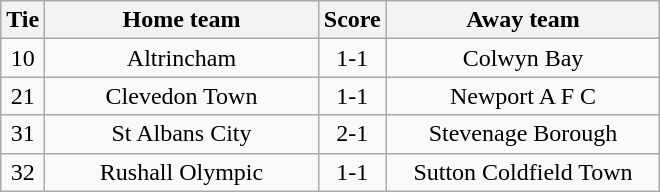<table class="wikitable" style="text-align:center;">
<tr>
<th width=20>Tie</th>
<th width=175>Home team</th>
<th width=20>Score</th>
<th width=175>Away team</th>
</tr>
<tr>
<td>10</td>
<td>Altrincham</td>
<td>1-1</td>
<td>Colwyn Bay</td>
</tr>
<tr>
<td>21</td>
<td>Clevedon Town</td>
<td>1-1</td>
<td>Newport A F C</td>
</tr>
<tr>
<td>31</td>
<td>St Albans City</td>
<td>2-1</td>
<td>Stevenage Borough</td>
</tr>
<tr>
<td>32</td>
<td>Rushall Olympic</td>
<td>1-1</td>
<td>Sutton Coldfield Town</td>
</tr>
</table>
